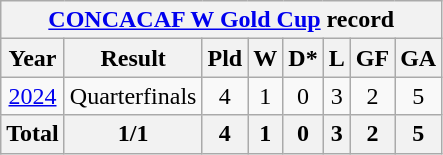<table class="wikitable"  style="text-align:center;">
<tr>
<th colspan=8><a href='#'>CONCACAF W Gold Cup</a> record</th>
</tr>
<tr>
<th>Year</th>
<th>Result</th>
<th>Pld</th>
<th>W</th>
<th>D*</th>
<th>L</th>
<th>GF</th>
<th>GA</th>
</tr>
<tr>
<td> <a href='#'>2024</a></td>
<td>Quarterfinals</td>
<td>4</td>
<td>1</td>
<td>0</td>
<td>3</td>
<td>2</td>
<td>5</td>
</tr>
<tr>
<th>Total</th>
<th>1/1</th>
<th>4</th>
<th>1</th>
<th>0</th>
<th>3</th>
<th>2</th>
<th>5</th>
</tr>
</table>
